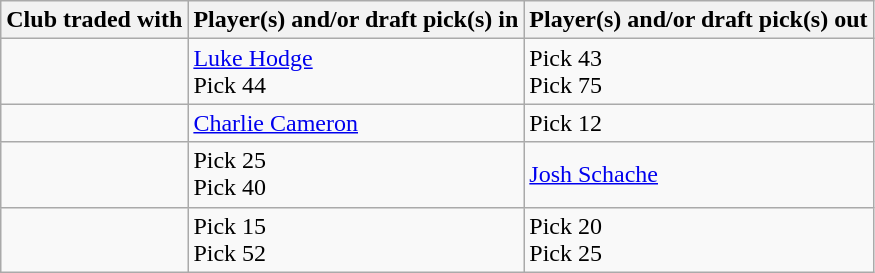<table class="wikitable plainrowheaders">
<tr>
<th scope="col"><strong>Club traded with</strong></th>
<th scope="col"><strong>Player(s) and/or draft pick(s) in</strong></th>
<th scope="col"><strong>Player(s) and/or draft pick(s) out</strong></th>
</tr>
<tr>
<td></td>
<td><a href='#'>Luke Hodge</a><br>Pick 44</td>
<td>Pick 43<br>Pick 75</td>
</tr>
<tr>
<td></td>
<td><a href='#'>Charlie Cameron</a></td>
<td>Pick 12</td>
</tr>
<tr>
<td></td>
<td>Pick 25<br>Pick 40</td>
<td><a href='#'>Josh Schache</a></td>
</tr>
<tr>
<td></td>
<td>Pick 15<br>Pick 52</td>
<td>Pick 20<br>Pick 25</td>
</tr>
</table>
